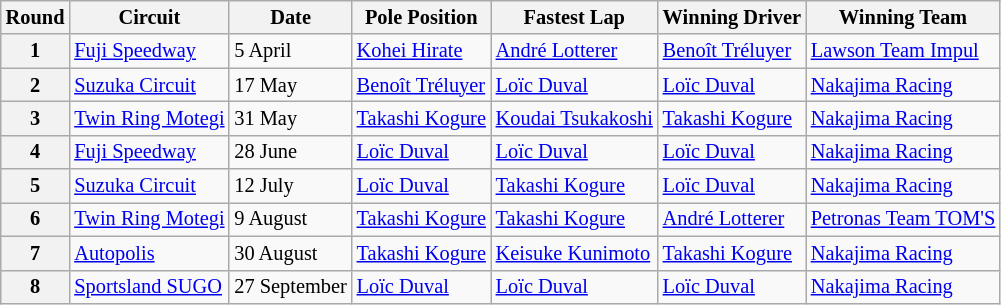<table class="wikitable" style="font-size:85%">
<tr>
<th>Round</th>
<th>Circuit</th>
<th>Date</th>
<th>Pole Position</th>
<th>Fastest Lap</th>
<th>Winning Driver</th>
<th>Winning Team</th>
</tr>
<tr>
<th>1</th>
<td><a href='#'>Fuji Speedway</a></td>
<td>5 April</td>
<td> <a href='#'>Kohei Hirate</a></td>
<td> <a href='#'>André Lotterer</a></td>
<td> <a href='#'>Benoît Tréluyer</a></td>
<td><a href='#'>Lawson Team Impul</a></td>
</tr>
<tr>
<th>2</th>
<td><a href='#'>Suzuka Circuit</a></td>
<td>17 May</td>
<td> <a href='#'>Benoît Tréluyer</a></td>
<td> <a href='#'>Loïc Duval</a></td>
<td> <a href='#'>Loïc Duval</a></td>
<td><a href='#'>Nakajima Racing</a></td>
</tr>
<tr>
<th>3</th>
<td><a href='#'>Twin Ring Motegi</a></td>
<td>31 May</td>
<td> <a href='#'>Takashi Kogure</a></td>
<td> <a href='#'>Koudai Tsukakoshi</a></td>
<td> <a href='#'>Takashi Kogure</a></td>
<td><a href='#'>Nakajima Racing</a></td>
</tr>
<tr>
<th>4</th>
<td><a href='#'>Fuji Speedway</a></td>
<td>28 June</td>
<td> <a href='#'>Loïc Duval</a></td>
<td> <a href='#'>Loïc Duval</a></td>
<td> <a href='#'>Loïc Duval</a></td>
<td><a href='#'>Nakajima Racing</a></td>
</tr>
<tr>
<th>5</th>
<td><a href='#'>Suzuka Circuit</a></td>
<td>12 July</td>
<td> <a href='#'>Loïc Duval</a></td>
<td> <a href='#'>Takashi Kogure</a></td>
<td> <a href='#'>Loïc Duval</a></td>
<td><a href='#'>Nakajima Racing</a></td>
</tr>
<tr>
<th>6</th>
<td><a href='#'>Twin Ring Motegi</a></td>
<td>9 August</td>
<td> <a href='#'>Takashi Kogure</a></td>
<td> <a href='#'>Takashi Kogure</a></td>
<td> <a href='#'>André Lotterer</a></td>
<td><a href='#'>Petronas Team TOM'S</a></td>
</tr>
<tr>
<th>7</th>
<td><a href='#'>Autopolis</a></td>
<td>30 August</td>
<td> <a href='#'>Takashi Kogure</a></td>
<td> <a href='#'>Keisuke Kunimoto</a></td>
<td> <a href='#'>Takashi Kogure</a></td>
<td><a href='#'>Nakajima Racing</a></td>
</tr>
<tr>
<th>8</th>
<td><a href='#'>Sportsland SUGO</a></td>
<td>27 September</td>
<td> <a href='#'>Loïc Duval</a></td>
<td> <a href='#'>Loïc Duval</a></td>
<td> <a href='#'>Loïc Duval</a></td>
<td><a href='#'>Nakajima Racing</a></td>
</tr>
</table>
